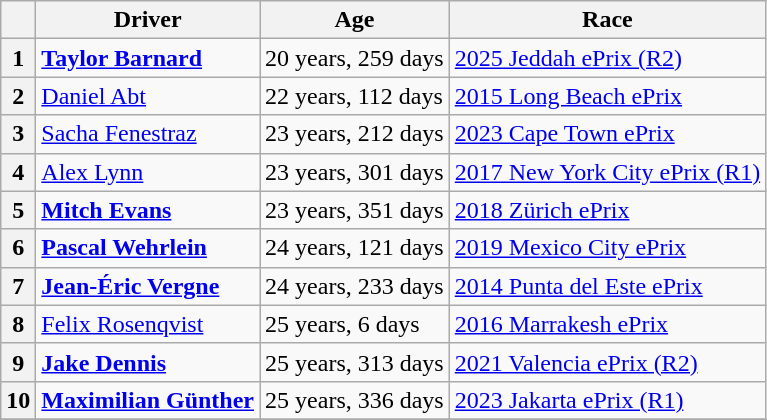<table class="wikitable">
<tr>
<th></th>
<th>Driver</th>
<th>Age</th>
<th>Race</th>
</tr>
<tr>
<th>1</th>
<td> <strong><a href='#'>Taylor Barnard</a></strong></td>
<td>20 years, 259 days</td>
<td><a href='#'> 2025 Jeddah ePrix (R2)</a></td>
</tr>
<tr>
<th>2</th>
<td> <a href='#'>Daniel Abt</a></td>
<td>22 years, 112 days</td>
<td><a href='#'>2015 Long Beach ePrix</a></td>
</tr>
<tr>
<th>3</th>
<td> <a href='#'>Sacha Fenestraz</a></td>
<td>23 years, 212 days</td>
<td><a href='#'>2023 Cape Town ePrix</a></td>
</tr>
<tr>
<th>4</th>
<td> <a href='#'>Alex Lynn</a></td>
<td>23 years, 301 days</td>
<td><a href='#'>2017 New York City ePrix (R1)</a></td>
</tr>
<tr>
<th>5</th>
<td> <strong><a href='#'>Mitch Evans</a></strong></td>
<td>23 years, 351 days</td>
<td><a href='#'>2018 Zürich ePrix</a></td>
</tr>
<tr>
<th>6</th>
<td align=left> <strong><a href='#'>Pascal Wehrlein</a></strong></td>
<td>24 years, 121 days</td>
<td><a href='#'>2019 Mexico City ePrix</a></td>
</tr>
<tr>
<th>7</th>
<td> <strong><a href='#'>Jean-Éric Vergne</a></strong></td>
<td>24 years, 233 days</td>
<td><a href='#'>2014 Punta del Este ePrix</a></td>
</tr>
<tr>
<th>8</th>
<td> <a href='#'>Felix Rosenqvist</a></td>
<td>25 years, 6 days</td>
<td><a href='#'>2016 Marrakesh ePrix</a></td>
</tr>
<tr>
<th>9</th>
<td align="left"> <strong><a href='#'>Jake Dennis</a></strong></td>
<td>25 years, 313 days</td>
<td><a href='#'>2021 Valencia ePrix (R2)</a></td>
</tr>
<tr>
<th>10</th>
<td align="left"> <strong><a href='#'>Maximilian Günther</a></strong></td>
<td>25 years, 336 days</td>
<td><a href='#'>2023 Jakarta ePrix (R1)</a></td>
</tr>
<tr>
</tr>
</table>
